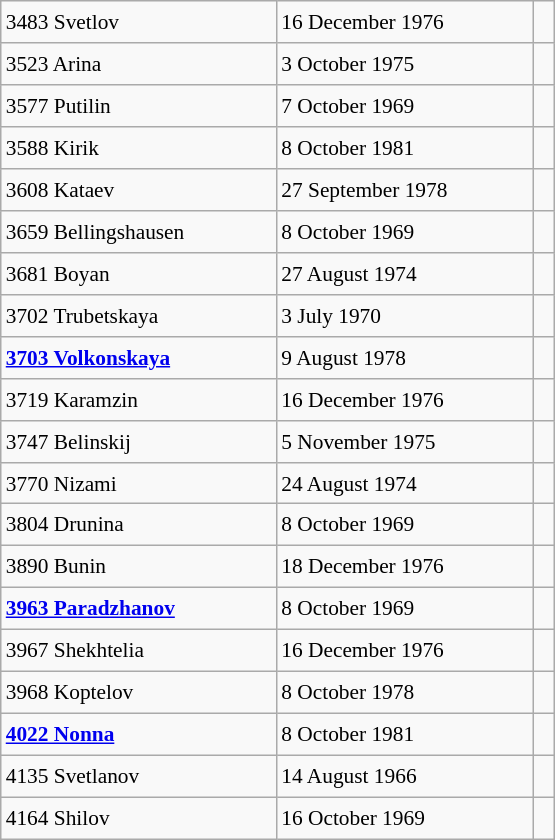<table class="wikitable" style="font-size: 89%; float: left; width: 26em; margin-right: 1em; height: 560px">
<tr>
<td>3483 Svetlov</td>
<td>16 December 1976</td>
<td></td>
</tr>
<tr>
<td>3523 Arina</td>
<td>3 October 1975</td>
<td></td>
</tr>
<tr>
<td>3577 Putilin</td>
<td>7 October 1969</td>
<td></td>
</tr>
<tr>
<td>3588 Kirik</td>
<td>8 October 1981</td>
<td></td>
</tr>
<tr>
<td>3608 Kataev</td>
<td>27 September 1978</td>
<td></td>
</tr>
<tr>
<td>3659 Bellingshausen</td>
<td>8 October 1969</td>
<td></td>
</tr>
<tr>
<td>3681 Boyan</td>
<td>27 August 1974</td>
<td></td>
</tr>
<tr>
<td>3702 Trubetskaya</td>
<td>3 July 1970</td>
<td></td>
</tr>
<tr>
<td><strong><a href='#'>3703 Volkonskaya</a></strong></td>
<td>9 August 1978</td>
<td></td>
</tr>
<tr>
<td>3719 Karamzin</td>
<td>16 December 1976</td>
<td></td>
</tr>
<tr>
<td>3747 Belinskij</td>
<td>5 November 1975</td>
<td></td>
</tr>
<tr>
<td>3770 Nizami</td>
<td>24 August 1974</td>
<td></td>
</tr>
<tr>
<td>3804 Drunina</td>
<td>8 October 1969</td>
<td></td>
</tr>
<tr>
<td>3890 Bunin</td>
<td>18 December 1976</td>
<td></td>
</tr>
<tr>
<td><strong><a href='#'>3963 Paradzhanov</a></strong></td>
<td>8 October 1969</td>
<td></td>
</tr>
<tr>
<td>3967 Shekhtelia</td>
<td>16 December 1976</td>
<td></td>
</tr>
<tr>
<td>3968 Koptelov</td>
<td>8 October 1978</td>
<td></td>
</tr>
<tr>
<td><strong><a href='#'>4022 Nonna</a></strong></td>
<td>8 October 1981</td>
<td></td>
</tr>
<tr>
<td>4135 Svetlanov</td>
<td>14 August 1966</td>
<td> </td>
</tr>
<tr>
<td>4164 Shilov</td>
<td>16 October 1969</td>
<td></td>
</tr>
</table>
